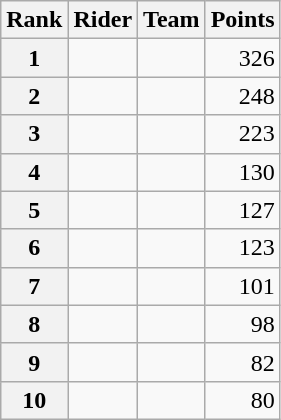<table class="wikitable">
<tr>
<th scope="col">Rank</th>
<th scope="col">Rider</th>
<th scope="col">Team</th>
<th scope="col">Points</th>
</tr>
<tr>
<th scope="row">1</th>
<td>  </td>
<td></td>
<td style="text-align:right;">326</td>
</tr>
<tr>
<th scope="row">2</th>
<td></td>
<td></td>
<td style="text-align:right;">248</td>
</tr>
<tr>
<th scope="row">3</th>
<td> </td>
<td></td>
<td style="text-align:right;">223</td>
</tr>
<tr>
<th scope="row">4</th>
<td></td>
<td></td>
<td style="text-align:right;">130</td>
</tr>
<tr>
<th scope="row">5</th>
<td></td>
<td></td>
<td style="text-align:right;">127</td>
</tr>
<tr>
<th scope="row">6</th>
<td></td>
<td></td>
<td style="text-align:right;">123</td>
</tr>
<tr>
<th scope="row">7</th>
<td></td>
<td></td>
<td style="text-align:right;">101</td>
</tr>
<tr>
<th scope="row">8</th>
<td></td>
<td></td>
<td style="text-align:right;">98</td>
</tr>
<tr>
<th scope="row">9</th>
<td></td>
<td></td>
<td style="text-align:right;">82</td>
</tr>
<tr>
<th scope="row">10</th>
<td></td>
<td></td>
<td style="text-align:right;">80</td>
</tr>
</table>
